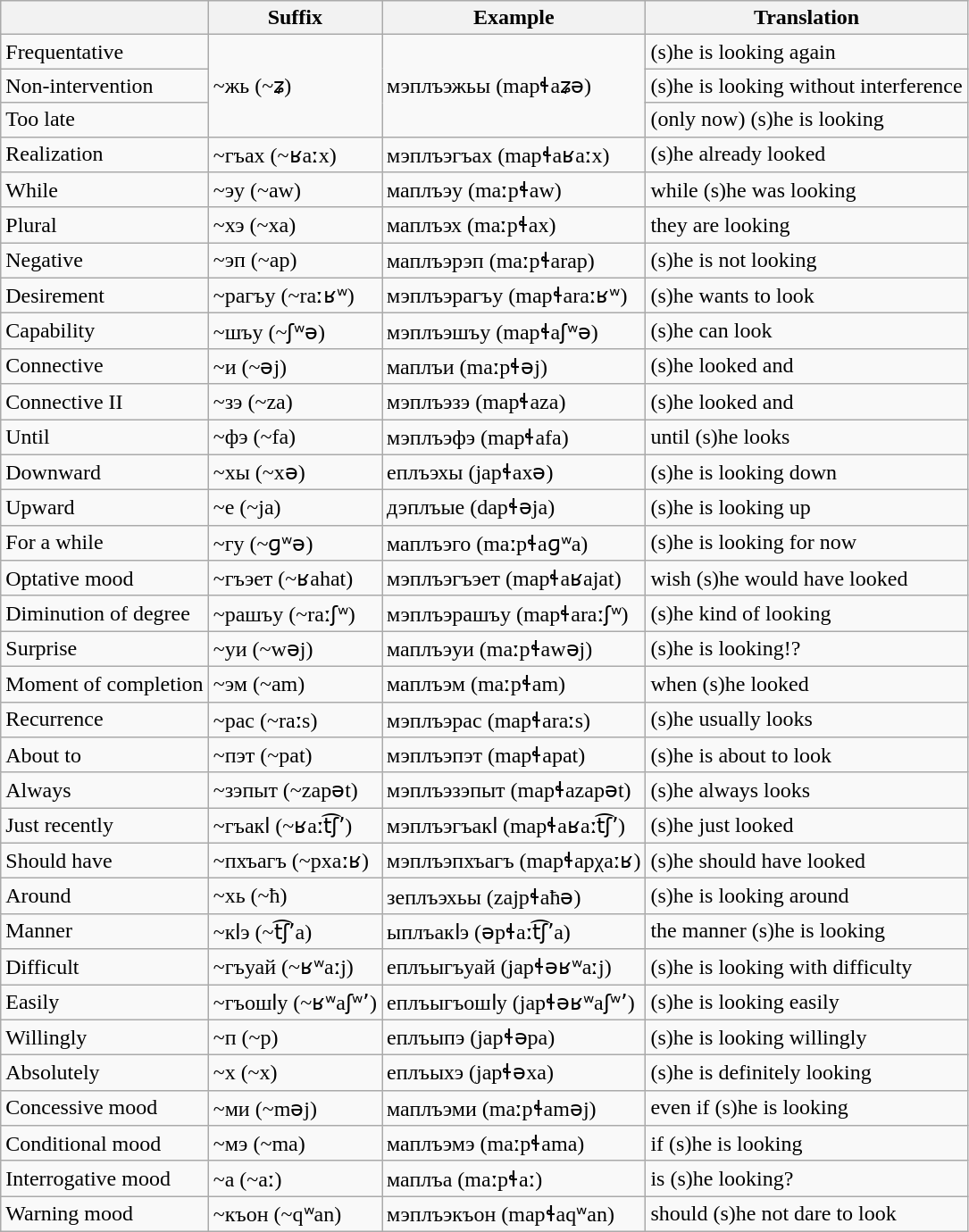<table class="wikitable">
<tr>
<th></th>
<th>Suffix</th>
<th>Example</th>
<th>Translation</th>
</tr>
<tr>
<td>Frequentative</td>
<td rowspan="3">~жь (~ʑ)</td>
<td rowspan="3">мэплъэжьы (mapɬaʑə)</td>
<td>(s)he is looking again</td>
</tr>
<tr>
<td>Non-intervention</td>
<td>(s)he is looking without interference</td>
</tr>
<tr>
<td>Too late</td>
<td>(only now) (s)he is looking</td>
</tr>
<tr>
<td>Realization</td>
<td>~гъах (~ʁaːx)</td>
<td>мэплъэгъах (mapɬaʁaːx)</td>
<td>(s)he already looked</td>
</tr>
<tr>
<td>While</td>
<td>~эу (~aw)</td>
<td>маплъэу (maːpɬaw)</td>
<td>while (s)he was looking</td>
</tr>
<tr>
<td>Plural</td>
<td>~хэ (~xa)</td>
<td>маплъэх (maːpɬax)</td>
<td>they are looking</td>
</tr>
<tr>
<td>Negative</td>
<td>~эп (~ap)</td>
<td>маплъэрэп (maːpɬarap)</td>
<td>(s)he is not looking</td>
</tr>
<tr>
<td>Desirement</td>
<td>~рагъу (~raːʁʷ)</td>
<td>мэплъэрагъу (mapɬaraːʁʷ)</td>
<td>(s)he wants to look</td>
</tr>
<tr>
<td>Capability</td>
<td>~шъу (~ʃʷə)</td>
<td>мэплъэшъу (mapɬaʃʷə)</td>
<td>(s)he can look</td>
</tr>
<tr>
<td>Connective</td>
<td>~и (~əj)</td>
<td>маплъи (maːpɬəj)</td>
<td>(s)he looked and</td>
</tr>
<tr>
<td>Connective II</td>
<td>~зэ (~za)</td>
<td>мэплъэзэ (mapɬaza)</td>
<td>(s)he looked and</td>
</tr>
<tr>
<td>Until</td>
<td>~фэ (~fa)</td>
<td>мэплъэфэ (mapɬafa)</td>
<td>until (s)he looks</td>
</tr>
<tr>
<td>Downward</td>
<td>~хы (~xə)</td>
<td>еплъэхы (japɬaxə)</td>
<td>(s)he is looking down</td>
</tr>
<tr>
<td>Upward</td>
<td>~е (~ja)</td>
<td>дэплъые (dapɬəja)</td>
<td>(s)he is looking up</td>
</tr>
<tr>
<td>For a while</td>
<td>~гу (~ɡʷə)</td>
<td>маплъэго (maːpɬaɡʷa)</td>
<td>(s)he is looking for now</td>
</tr>
<tr>
<td>Optative mood</td>
<td>~гъэет (~ʁahat)</td>
<td>мэплъэгъэет (mapɬaʁajat)</td>
<td>wish (s)he would have looked</td>
</tr>
<tr>
<td>Diminution of degree</td>
<td>~рашъу (~raːʃʷ)</td>
<td>мэплъэрашъу (mapɬaraːʃʷ)</td>
<td>(s)he kind of looking</td>
</tr>
<tr>
<td>Surprise</td>
<td>~уи (~wəj)</td>
<td>маплъэуи (maːpɬawəj)</td>
<td>(s)he is looking!?</td>
</tr>
<tr>
<td>Moment of completion</td>
<td>~эм (~am)</td>
<td>маплъэм (maːpɬam)</td>
<td>when (s)he looked</td>
</tr>
<tr>
<td>Recurrence</td>
<td>~рас (~raːs)</td>
<td>мэплъэрас (mapɬaraːs)</td>
<td>(s)he usually looks</td>
</tr>
<tr>
<td>About to</td>
<td>~пэт (~pat)</td>
<td>мэплъэпэт (mapɬapat)</td>
<td>(s)he is about to look</td>
</tr>
<tr>
<td>Always</td>
<td>~зэпыт (~zapət)</td>
<td>мэплъэзэпыт (mapɬazapət)</td>
<td>(s)he always looks</td>
</tr>
<tr>
<td>Just recently</td>
<td>~гъакӏ (~ʁaːt͡ʃʼ)</td>
<td>мэплъэгъакӏ (mapɬaʁaːt͡ʃʼ)</td>
<td>(s)he just looked</td>
</tr>
<tr>
<td>Should have</td>
<td>~пхъагъ (~pxaːʁ)</td>
<td>мэплъэпхъагъ (mapɬapχaːʁ)</td>
<td>(s)he should have looked</td>
</tr>
<tr>
<td>Around</td>
<td>~хь (~ħ)</td>
<td>зеплъэхьы (zajpɬaħə)</td>
<td>(s)he is looking around</td>
</tr>
<tr>
<td>Manner</td>
<td>~кӏэ (~t͡ʃʼa)</td>
<td>ыплъакӏэ (əpɬaːt͡ʃʼa)</td>
<td>the manner (s)he is looking</td>
</tr>
<tr>
<td>Difficult</td>
<td>~гъуай (~ʁʷaːj)</td>
<td>еплъыгъуай (japɬəʁʷaːj)</td>
<td>(s)he is looking with difficulty</td>
</tr>
<tr>
<td>Easily</td>
<td>~гъошӏу (~ʁʷaʃʷʼ)</td>
<td>еплъыгъошӏу (japɬəʁʷaʃʷʼ)</td>
<td>(s)he is looking easily</td>
</tr>
<tr>
<td>Willingly</td>
<td>~п (~p)</td>
<td>еплъыпэ (japɬəpa)</td>
<td>(s)he is looking willingly</td>
</tr>
<tr>
<td>Absolutely</td>
<td>~х (~x)</td>
<td>еплъыхэ (japɬəxa)</td>
<td>(s)he is definitely looking</td>
</tr>
<tr>
<td>Concessive mood</td>
<td>~ми (~məj)</td>
<td>маплъэми (maːpɬaməj)</td>
<td>even if (s)he is looking</td>
</tr>
<tr>
<td>Conditional mood</td>
<td>~мэ (~ma)</td>
<td>маплъэмэ (maːpɬama)</td>
<td>if (s)he is looking</td>
</tr>
<tr>
<td>Interrogative mood</td>
<td>~а (~aː)</td>
<td>маплъа (maːpɬaː)</td>
<td>is (s)he looking?</td>
</tr>
<tr>
<td>Warning mood</td>
<td>~къон (~qʷan)</td>
<td>мэплъэкъон (mapɬaqʷan)</td>
<td>should (s)he not dare to look</td>
</tr>
</table>
